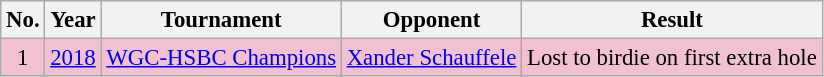<table class="wikitable" style="font-size:95%;">
<tr>
<th>No.</th>
<th>Year</th>
<th>Tournament</th>
<th>Opponent</th>
<th>Result</th>
</tr>
<tr style="background:#F2C1D1;">
<td align=center>1</td>
<td><a href='#'>2018</a></td>
<td><a href='#'>WGC-HSBC Champions</a></td>
<td> <a href='#'>Xander Schauffele</a></td>
<td>Lost to birdie on first extra hole</td>
</tr>
</table>
